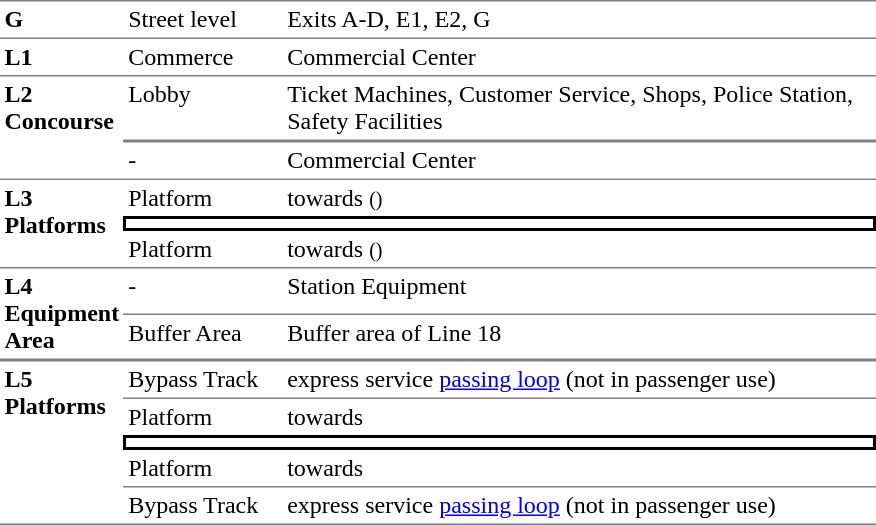<table table border=0 cellspacing=0 cellpadding=3>
<tr>
<td style="border-top:solid 1px gray;" width=50 valign=top><strong>G</strong></td>
<td style="border-top:solid 1px gray;" width=100 valign=top>Street level</td>
<td style="border-top:solid 1px gray;" width=390 valign=top>Exits A-D, E1, E2, G</td>
</tr>
<tr>
<td style="border-top:solid 1px gray;" valign=top><strong>L1</strong></td>
<td style="border-top:solid 1px gray;" valign=top>Commerce</td>
<td style="border-top:solid 1px gray;" valign=top>Commercial Center</td>
</tr>
<tr>
<td style="border-bottom:solid 1px gray; border-top:solid 1px gray;" valign=top rowspan=2><strong>L2<br>Concourse</strong></td>
<td style="border-bottom:solid 1px gray; border-top:solid 1px gray;" valign=top>Lobby</td>
<td style="border-bottom:solid 1px gray; border-top:solid 1px gray;" valign=top>Ticket Machines, Customer Service, Shops, Police Station, Safety Facilities</td>
</tr>
<tr>
<td style="border-bottom:solid 1px gray; border-top:solid 1px gray;" valign=top>-</td>
<td style="border-bottom:solid 1px gray; border-top:solid 1px gray;" valign=top>Commercial Center</td>
</tr>
<tr>
<td style="border-bottom:solid 1px gray;" rowspan=3 valign=top><strong>L3<br>Platforms</strong></td>
<td>Platform </td>
<td>  towards  <small>()</small></td>
</tr>
<tr>
<td style="border-right:solid 2px black;border-left:solid 2px black;border-top:solid 2px black;border-bottom:solid 2px black;text-align:center;" colspan=2></td>
</tr>
<tr>
<td style="border-bottom:solid 1px gray;">Platform </td>
<td style="border-bottom:solid 1px gray;"> towards  <small>()</small> </td>
</tr>
<tr>
<td style="border-bottom:solid 1px gray;" valign=top rowspan=2><strong>L4<br>Equipment Area</strong></td>
<td style="border-bottom:solid 1px gray;" valign=top>-</td>
<td style="border-bottom:solid 1px gray;" valign=top>Station Equipment</td>
</tr>
<tr>
<td style="border-bottom:solid 1px gray;" valign=top>Buffer Area</td>
<td style="border-bottom:solid 1px gray;" valign=top>Buffer area of Line 18</td>
</tr>
<tr>
<td style="border-bottom:solid 1px gray; border-top:solid 1px gray;" valign=top rowspan=5><strong>L5<br>Platforms</strong></td>
<td style="border-top:solid 1px gray;">Bypass Track</td>
<td style="border-top:solid 1px gray;">  express service <a href='#'>passing loop</a> (not in passenger use)</td>
</tr>
<tr>
<td style="border-top:solid 1px gray;">Platform </td>
<td style="border-top:solid 1px gray;">  towards  </td>
</tr>
<tr>
<td style="border-top:solid 2px black;border-right:solid 2px black;border-left:solid 2px black;border-bottom:solid 2px black;text-align:center;" colspan=2></td>
</tr>
<tr>
<td style="border-bottom:solid 1px gray;">Platform </td>
<td style="border-bottom:solid 1px gray;"> towards   </td>
</tr>
<tr>
<td style="border-bottom:solid 1px gray;">Bypass Track</td>
<td style="border-bottom:solid 1px gray;"> express service <a href='#'>passing loop</a> (not in passenger use) </td>
</tr>
</table>
